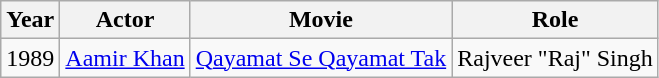<table class="wikitable">
<tr>
<th>Year</th>
<th>Actor</th>
<th>Movie</th>
<th>Role</th>
</tr>
<tr>
<td>1989</td>
<td><a href='#'>Aamir Khan</a></td>
<td><a href='#'>Qayamat Se Qayamat Tak</a></td>
<td>Rajveer "Raj" Singh</td>
</tr>
</table>
